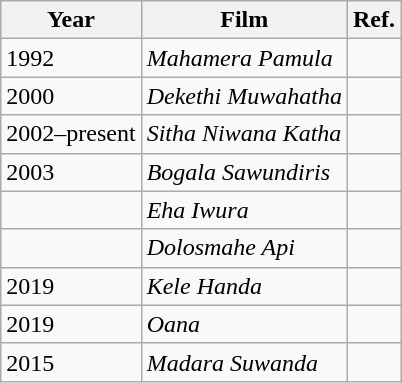<table class="wikitable">
<tr>
<th>Year</th>
<th>Film</th>
<th>Ref.</th>
</tr>
<tr>
<td>1992</td>
<td><em>Mahamera Pamula</em></td>
<td></td>
</tr>
<tr>
<td>2000</td>
<td><em>Dekethi Muwahatha</em></td>
<td></td>
</tr>
<tr>
<td>2002–present</td>
<td><em>Sitha Niwana Katha</em></td>
<td></td>
</tr>
<tr>
<td>2003</td>
<td><em>Bogala Sawundiris</em></td>
<td></td>
</tr>
<tr>
<td></td>
<td><em>Eha Iwura</em></td>
<td></td>
</tr>
<tr>
<td></td>
<td><em>Dolosmahe Api</em></td>
<td></td>
</tr>
<tr>
<td>2019</td>
<td><em>Kele Handa</em></td>
<td></td>
</tr>
<tr>
<td>2019</td>
<td><em>Oana</em></td>
<td></td>
</tr>
<tr>
<td>2015</td>
<td><em>Madara Suwanda</em></td>
<td></td>
</tr>
</table>
